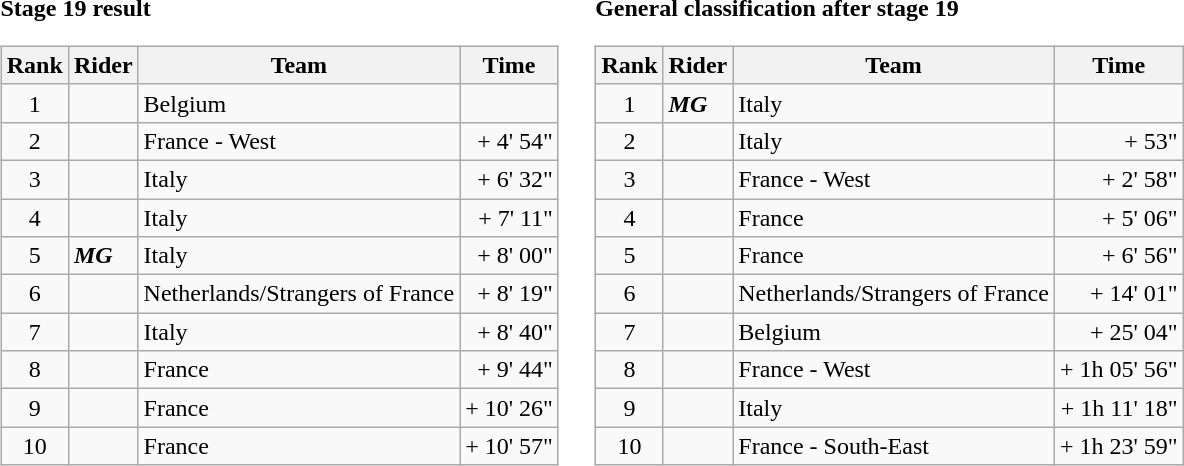<table>
<tr>
<td><strong>Stage 19 result</strong><br><table class="wikitable">
<tr>
<th scope="col">Rank</th>
<th scope="col">Rider</th>
<th scope="col">Team</th>
<th scope="col">Time</th>
</tr>
<tr>
<td style="text-align:center;">1</td>
<td></td>
<td>Belgium</td>
<td style="text-align:right;"></td>
</tr>
<tr>
<td style="text-align:center;">2</td>
<td></td>
<td>France - West</td>
<td style="text-align:right;">+ 4' 54"</td>
</tr>
<tr>
<td style="text-align:center;">3</td>
<td></td>
<td>Italy</td>
<td style="text-align:right;">+ 6' 32"</td>
</tr>
<tr>
<td style="text-align:center;">4</td>
<td></td>
<td>Italy</td>
<td style="text-align:right;">+ 7' 11"</td>
</tr>
<tr>
<td style="text-align:center;">5</td>
<td> <strong><em>MG</em></strong></td>
<td>Italy</td>
<td style="text-align:right;">+ 8' 00"</td>
</tr>
<tr>
<td style="text-align:center;">6</td>
<td></td>
<td>Netherlands/Strangers of France</td>
<td style="text-align:right;">+ 8' 19"</td>
</tr>
<tr>
<td style="text-align:center;">7</td>
<td></td>
<td>Italy</td>
<td style="text-align:right;">+ 8' 40"</td>
</tr>
<tr>
<td style="text-align:center;">8</td>
<td></td>
<td>France</td>
<td style="text-align:right;">+ 9' 44"</td>
</tr>
<tr>
<td style="text-align:center;">9</td>
<td></td>
<td>France</td>
<td style="text-align:right;">+ 10' 26"</td>
</tr>
<tr>
<td style="text-align:center;">10</td>
<td></td>
<td>France</td>
<td style="text-align:right;">+ 10' 57"</td>
</tr>
</table>
</td>
<td></td>
<td><strong>General classification after stage 19</strong><br><table class="wikitable">
<tr>
<th scope="col">Rank</th>
<th scope="col">Rider</th>
<th scope="col">Team</th>
<th scope="col">Time</th>
</tr>
<tr>
<td style="text-align:center;">1</td>
<td>  <strong><em>MG</em></strong></td>
<td>Italy</td>
<td style="text-align:right;"></td>
</tr>
<tr>
<td style="text-align:center;">2</td>
<td></td>
<td>Italy</td>
<td style="text-align:right;">+ 53"</td>
</tr>
<tr>
<td style="text-align:center;">3</td>
<td></td>
<td>France - West</td>
<td style="text-align:right;">+ 2' 58"</td>
</tr>
<tr>
<td style="text-align:center;">4</td>
<td></td>
<td>France</td>
<td style="text-align:right;">+ 5' 06"</td>
</tr>
<tr>
<td style="text-align:center;">5</td>
<td></td>
<td>France</td>
<td style="text-align:right;">+ 6' 56"</td>
</tr>
<tr>
<td style="text-align:center;">6</td>
<td></td>
<td>Netherlands/Strangers of France</td>
<td style="text-align:right;">+ 14' 01"</td>
</tr>
<tr>
<td style="text-align:center;">7</td>
<td></td>
<td>Belgium</td>
<td style="text-align:right;">+ 25' 04"</td>
</tr>
<tr>
<td style="text-align:center;">8</td>
<td></td>
<td>France - West</td>
<td style="text-align:right;">+ 1h 05' 56"</td>
</tr>
<tr>
<td style="text-align:center;">9</td>
<td></td>
<td>Italy</td>
<td style="text-align:right;">+ 1h 11' 18"</td>
</tr>
<tr>
<td style="text-align:center;">10</td>
<td></td>
<td>France - South-East</td>
<td style="text-align:right;">+ 1h 23' 59"</td>
</tr>
</table>
</td>
</tr>
</table>
